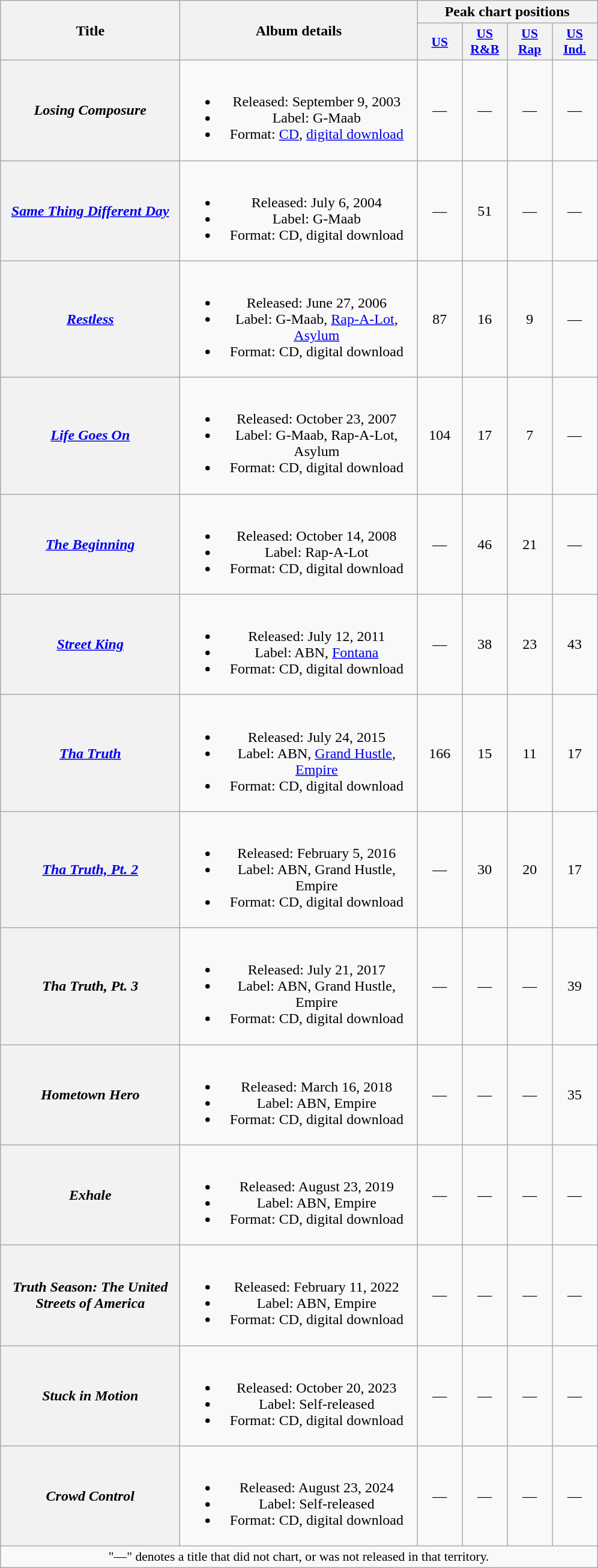<table class="wikitable plainrowheaders" style="text-align:center;">
<tr>
<th scope="col" rowspan="2" style="width:12em;">Title</th>
<th scope="col" rowspan="2" style="width:16em;">Album details</th>
<th scope="col" colspan="4">Peak chart positions</th>
</tr>
<tr>
<th scope="col" style="width:3em;font-size:90%;"><a href='#'>US</a><br></th>
<th scope="col" style="width:3em;font-size:90%;"><a href='#'>US<br>R&B</a><br></th>
<th scope="col" style="width:3em;font-size:90%;"><a href='#'>US<br>Rap</a><br></th>
<th scope="col" style="width:3em;font-size:90%;"><a href='#'>US Ind.</a><br></th>
</tr>
<tr>
<th scope="row"><em>Losing Composure</em></th>
<td><br><ul><li>Released: September 9, 2003</li><li>Label: G-Maab</li><li>Format: <a href='#'>CD</a>, <a href='#'>digital download</a></li></ul></td>
<td>—</td>
<td>—</td>
<td>—</td>
<td>—</td>
</tr>
<tr>
<th scope="row"><em><a href='#'>Same Thing Different Day</a></em></th>
<td><br><ul><li>Released: July 6, 2004</li><li>Label: G-Maab</li><li>Format: CD, digital download</li></ul></td>
<td>—</td>
<td>51</td>
<td>—</td>
<td>—</td>
</tr>
<tr>
<th scope="row"><em><a href='#'>Restless</a></em></th>
<td><br><ul><li>Released: June 27, 2006</li><li>Label: G-Maab, <a href='#'>Rap-A-Lot</a>, <a href='#'>Asylum</a></li><li>Format: CD, digital download</li></ul></td>
<td>87</td>
<td>16</td>
<td>9</td>
<td>—</td>
</tr>
<tr>
<th scope="row"><em><a href='#'>Life Goes On</a></em></th>
<td><br><ul><li>Released: October 23, 2007</li><li>Label: G-Maab, Rap-A-Lot, Asylum</li><li>Format: CD, digital download</li></ul></td>
<td>104</td>
<td>17</td>
<td>7</td>
<td>—</td>
</tr>
<tr>
<th scope="row"><em><a href='#'>The Beginning</a></em></th>
<td><br><ul><li>Released: October 14, 2008</li><li>Label: Rap-A-Lot</li><li>Format: CD, digital download</li></ul></td>
<td>—</td>
<td>46</td>
<td>21</td>
<td>—</td>
</tr>
<tr>
<th scope="row"><em><a href='#'>Street King</a></em></th>
<td><br><ul><li>Released: July 12, 2011</li><li>Label: ABN, <a href='#'>Fontana</a></li><li>Format: CD, digital download</li></ul></td>
<td>—</td>
<td>38</td>
<td>23</td>
<td>43</td>
</tr>
<tr>
<th scope="row"><em><a href='#'>Tha Truth</a></em></th>
<td><br><ul><li>Released: July 24, 2015</li><li>Label: ABN, <a href='#'>Grand Hustle</a>, <a href='#'>Empire</a></li><li>Format: CD, digital download</li></ul></td>
<td>166</td>
<td>15</td>
<td>11</td>
<td>17</td>
</tr>
<tr>
<th scope="row"><em><a href='#'>Tha Truth, Pt. 2</a></em></th>
<td><br><ul><li>Released: February 5, 2016</li><li>Label: ABN, Grand Hustle, Empire</li><li>Format: CD, digital download</li></ul></td>
<td>—</td>
<td>30</td>
<td>20</td>
<td>17</td>
</tr>
<tr>
<th scope="row"><em>Tha Truth, Pt. 3 </em></th>
<td><br><ul><li>Released: July 21, 2017</li><li>Label: ABN, Grand Hustle, Empire</li><li>Format: CD, digital download</li></ul></td>
<td>—</td>
<td>—</td>
<td>—</td>
<td>39</td>
</tr>
<tr>
<th scope="row"><em>Hometown Hero</em></th>
<td><br><ul><li>Released: March 16, 2018</li><li>Label: ABN, Empire</li><li>Format: CD, digital download</li></ul></td>
<td>—</td>
<td>—</td>
<td>—</td>
<td>35</td>
</tr>
<tr>
<th scope="row"><em>Exhale</em></th>
<td><br><ul><li>Released: August 23, 2019</li><li>Label: ABN, Empire</li><li>Format: CD, digital download</li></ul></td>
<td>—</td>
<td>—</td>
<td>—</td>
<td>—</td>
</tr>
<tr>
<th scope="row"><em>Truth Season: The United Streets of America</em></th>
<td><br><ul><li>Released: February 11, 2022</li><li>Label: ABN, Empire</li><li>Format: CD, digital download</li></ul></td>
<td>—</td>
<td>—</td>
<td>—</td>
<td>—</td>
</tr>
<tr>
<th scope="row"><em>Stuck in Motion</em></th>
<td><br><ul><li>Released: October 20, 2023</li><li>Label: Self-released</li><li>Format: CD, digital download</li></ul></td>
<td>—</td>
<td>—</td>
<td>—</td>
<td>—</td>
</tr>
<tr>
<th scope="row"><em>Crowd Control</em></th>
<td><br><ul><li>Released: August 23, 2024</li><li>Label: Self-released</li><li>Format: CD, digital download</li></ul></td>
<td>—</td>
<td>—</td>
<td>—</td>
<td>—</td>
</tr>
<tr>
<td colspan="8" style="font-size:90%">"—" denotes a title that did not chart, or was not released in that territory.</td>
</tr>
</table>
